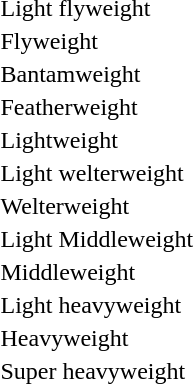<table>
<tr>
<td rowspan=2>Light flyweight<br></td>
<td rowspan=2></td>
<td rowspan=2></td>
<td></td>
</tr>
<tr>
<td></td>
</tr>
<tr>
<td rowspan=2>Flyweight<br></td>
<td rowspan=2></td>
<td rowspan=2></td>
<td></td>
</tr>
<tr>
<td></td>
</tr>
<tr>
<td rowspan=2>Bantamweight<br></td>
<td rowspan=2></td>
<td rowspan=2></td>
<td></td>
</tr>
<tr>
<td></td>
</tr>
<tr>
<td rowspan=2>Featherweight<br></td>
<td rowspan=2></td>
<td rowspan=2></td>
<td></td>
</tr>
<tr>
<td></td>
</tr>
<tr>
<td rowspan=2>Lightweight<br></td>
<td rowspan=2></td>
<td rowspan=2></td>
<td></td>
</tr>
<tr>
<td></td>
</tr>
<tr>
<td rowspan=2>Light welterweight<br></td>
<td rowspan=2></td>
<td rowspan=2></td>
<td></td>
</tr>
<tr>
<td></td>
</tr>
<tr>
<td rowspan=2>Welterweight<br></td>
<td rowspan=2></td>
<td rowspan=2></td>
<td></td>
</tr>
<tr>
<td></td>
</tr>
<tr>
<td rowspan=2>Light Middleweight<br></td>
<td rowspan=2></td>
<td rowspan=2></td>
<td></td>
</tr>
<tr>
<td></td>
</tr>
<tr>
<td rowspan=2>Middleweight<br></td>
<td rowspan=2></td>
<td rowspan=2></td>
<td></td>
</tr>
<tr>
<td></td>
</tr>
<tr>
<td rowspan=2>Light heavyweight<br></td>
<td rowspan=2></td>
<td rowspan=2></td>
<td></td>
</tr>
<tr>
<td></td>
</tr>
<tr>
<td rowspan=2>Heavyweight<br></td>
<td rowspan=2></td>
<td rowspan=2></td>
<td></td>
</tr>
<tr>
<td></td>
</tr>
<tr>
<td rowspan=2>Super heavyweight<br></td>
<td rowspan=2></td>
<td rowspan=2></td>
<td></td>
</tr>
<tr>
<td></td>
</tr>
</table>
